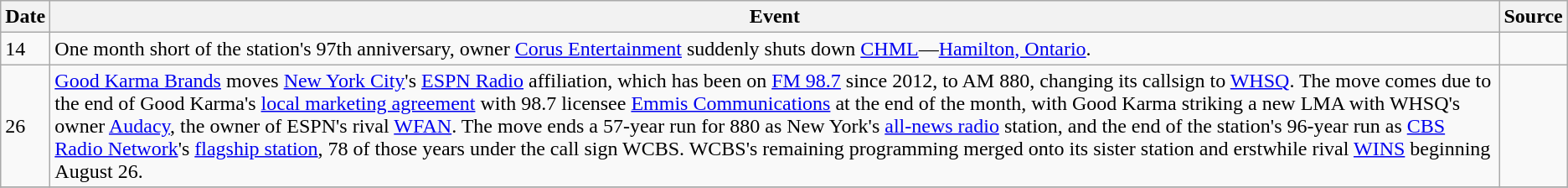<table class=wikitable>
<tr>
<th>Date</th>
<th>Event</th>
<th>Source</th>
</tr>
<tr>
<td>14</td>
<td>One month short of the station's 97th anniversary, owner <a href='#'>Corus Entertainment</a> suddenly shuts down <a href='#'>CHML</a>—<a href='#'>Hamilton, Ontario</a>.</td>
<td></td>
</tr>
<tr>
<td>26</td>
<td><a href='#'>Good Karma Brands</a> moves <a href='#'>New York City</a>'s <a href='#'>ESPN Radio</a> affiliation, which has been on <a href='#'>FM 98.7</a> since 2012, to AM 880, changing its callsign to <a href='#'>WHSQ</a>. The move comes due to the end of Good Karma's <a href='#'>local marketing agreement</a> with 98.7 licensee <a href='#'>Emmis Communications</a> at the end of the month, with Good Karma striking a new LMA with WHSQ's owner <a href='#'>Audacy</a>, the owner of ESPN's rival <a href='#'>WFAN</a>. The move ends a 57-year run for 880 as New York's <a href='#'>all-news radio</a> station, and the end of the station's 96-year run as <a href='#'>CBS Radio Network</a>'s <a href='#'>flagship station</a>, 78 of those years under the call sign WCBS. WCBS's  remaining programming merged onto its sister station and erstwhile rival <a href='#'>WINS</a> beginning August 26.</td>
<td></td>
</tr>
<tr>
</tr>
</table>
